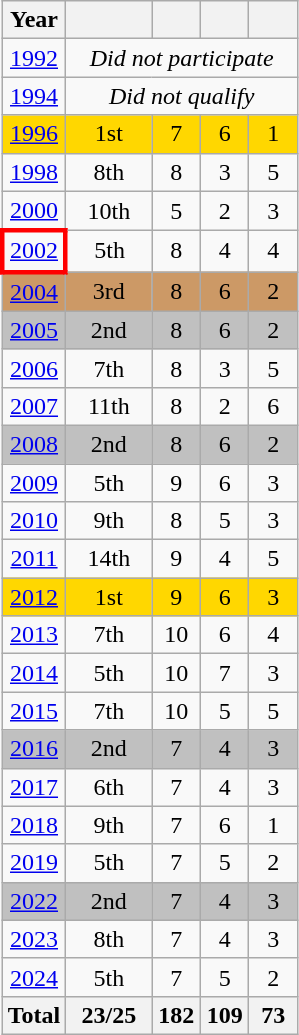<table class="wikitable" style="text-align: center;">
<tr>
<th>Year</th>
<th width="50"></th>
<th width=25></th>
<th width=25></th>
<th width=25></th>
</tr>
<tr>
<td> <a href='#'>1992</a></td>
<td colspan=4><em>Did not participate</em></td>
</tr>
<tr>
<td> <a href='#'>1994</a></td>
<td colspan=4><em>Did not qualify</em></td>
</tr>
<tr bgcolor=gold>
<td> <a href='#'>1996</a></td>
<td>1st</td>
<td>7</td>
<td>6</td>
<td>1</td>
</tr>
<tr>
<td> <a href='#'>1998</a></td>
<td>8th</td>
<td>8</td>
<td>3</td>
<td>5</td>
</tr>
<tr>
<td> <a href='#'>2000</a></td>
<td>10th</td>
<td>5</td>
<td>2</td>
<td>3</td>
</tr>
<tr>
<td style="border: 3px solid red"> <a href='#'>2002</a></td>
<td>5th</td>
<td>8</td>
<td>4</td>
<td>4</td>
</tr>
<tr bgcolor=cc9966>
<td> <a href='#'>2004</a></td>
<td>3rd</td>
<td>8</td>
<td>6</td>
<td>2</td>
</tr>
<tr bgcolor=silver>
<td> <a href='#'>2005</a></td>
<td>2nd</td>
<td>8</td>
<td>6</td>
<td>2</td>
</tr>
<tr>
<td> <a href='#'>2006</a></td>
<td>7th</td>
<td>8</td>
<td>3</td>
<td>5</td>
</tr>
<tr>
<td> <a href='#'>2007</a></td>
<td>11th</td>
<td>8</td>
<td>2</td>
<td>6</td>
</tr>
<tr bgcolor=silver>
<td> <a href='#'>2008</a></td>
<td>2nd</td>
<td>8</td>
<td>6</td>
<td>2</td>
</tr>
<tr>
<td> <a href='#'>2009</a></td>
<td>5th</td>
<td>9</td>
<td>6</td>
<td>3</td>
</tr>
<tr>
<td> <a href='#'>2010</a></td>
<td>9th</td>
<td>8</td>
<td>5</td>
<td>3</td>
</tr>
<tr>
<td> <a href='#'>2011</a></td>
<td>14th</td>
<td>9</td>
<td>4</td>
<td>5</td>
</tr>
<tr bgcolor=gold>
<td> <a href='#'>2012</a></td>
<td>1st</td>
<td>9</td>
<td>6</td>
<td>3</td>
</tr>
<tr>
<td> <a href='#'>2013</a></td>
<td>7th</td>
<td>10</td>
<td>6</td>
<td>4</td>
</tr>
<tr>
<td> <a href='#'>2014</a></td>
<td>5th</td>
<td>10</td>
<td>7</td>
<td>3</td>
</tr>
<tr>
<td> <a href='#'>2015</a></td>
<td>7th</td>
<td>10</td>
<td>5</td>
<td>5</td>
</tr>
<tr bgcolor=silver>
<td> <a href='#'>2016</a></td>
<td>2nd</td>
<td>7</td>
<td>4</td>
<td>3</td>
</tr>
<tr>
<td> <a href='#'>2017</a></td>
<td>6th</td>
<td>7</td>
<td>4</td>
<td>3</td>
</tr>
<tr>
<td> <a href='#'>2018</a></td>
<td>9th</td>
<td>7</td>
<td>6</td>
<td>1</td>
</tr>
<tr>
<td> <a href='#'>2019</a></td>
<td>5th</td>
<td>7</td>
<td>5</td>
<td>2</td>
</tr>
<tr bgcolor=silver>
<td> <a href='#'>2022</a></td>
<td>2nd</td>
<td>7</td>
<td>4</td>
<td>3</td>
</tr>
<tr>
<td> <a href='#'>2023</a></td>
<td>8th</td>
<td>7</td>
<td>4</td>
<td>3</td>
</tr>
<tr>
<td> <a href='#'>2024</a></td>
<td>5th</td>
<td>7</td>
<td>5</td>
<td>2</td>
</tr>
<tr>
<th>Total</th>
<th>23/25</th>
<th>182</th>
<th>109</th>
<th>73</th>
</tr>
</table>
